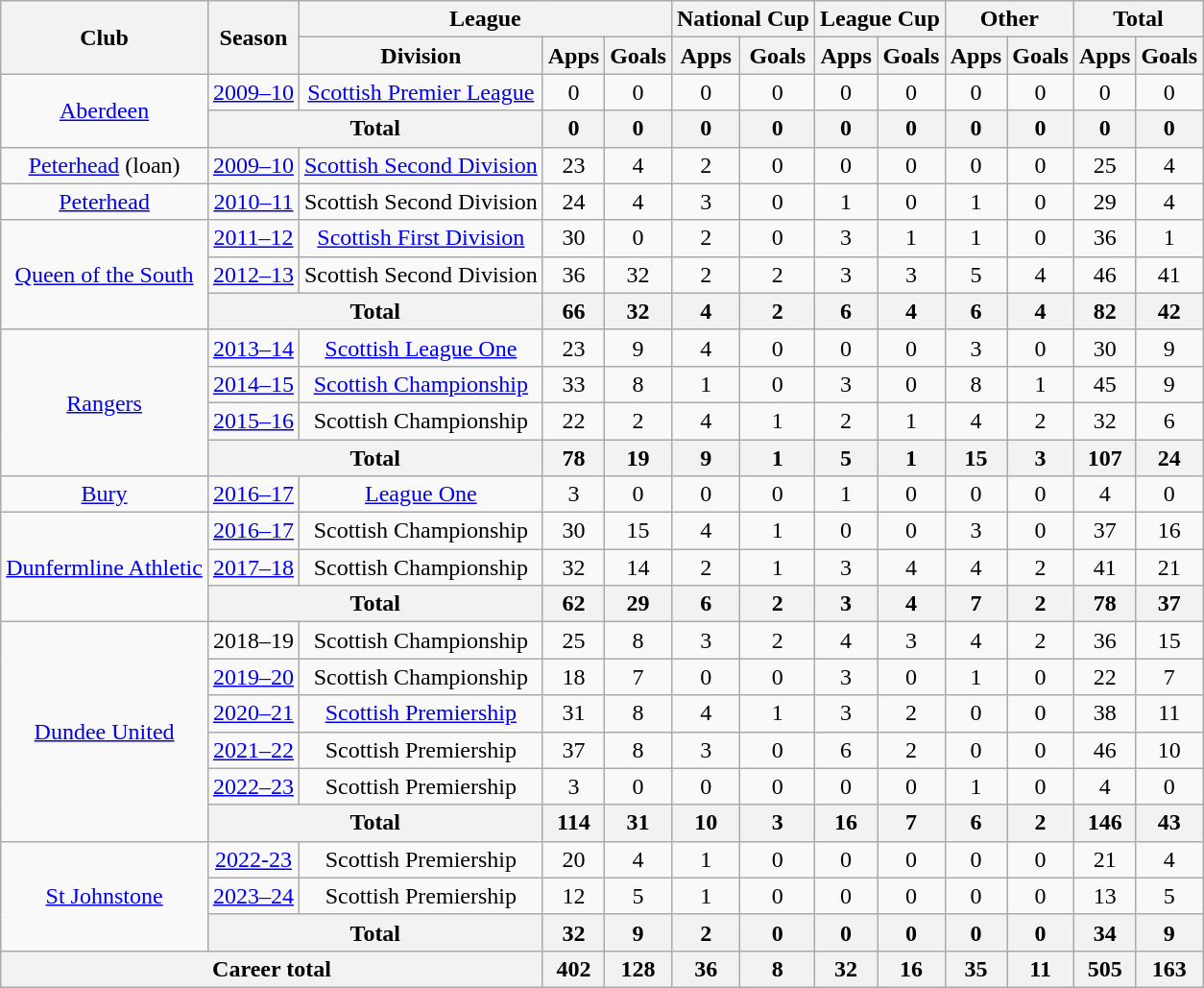<table class="wikitable" style="text-align:center">
<tr>
<th rowspan="2">Club</th>
<th rowspan="2">Season</th>
<th colspan="3">League</th>
<th colspan="2">National Cup</th>
<th colspan="2">League Cup</th>
<th colspan="2">Other</th>
<th colspan="2">Total</th>
</tr>
<tr>
<th>Division</th>
<th>Apps</th>
<th>Goals</th>
<th>Apps</th>
<th>Goals</th>
<th>Apps</th>
<th>Goals</th>
<th>Apps</th>
<th>Goals</th>
<th>Apps</th>
<th>Goals</th>
</tr>
<tr>
<td rowspan="2"><a href='#'>Aberdeen</a></td>
<td><a href='#'>2009–10</a></td>
<td><a href='#'>Scottish Premier League</a></td>
<td>0</td>
<td>0</td>
<td>0</td>
<td>0</td>
<td>0</td>
<td>0</td>
<td>0</td>
<td>0</td>
<td>0</td>
<td>0</td>
</tr>
<tr>
<th colspan="2">Total</th>
<th>0</th>
<th>0</th>
<th>0</th>
<th>0</th>
<th>0</th>
<th>0</th>
<th>0</th>
<th>0</th>
<th>0</th>
<th>0</th>
</tr>
<tr>
<td><a href='#'>Peterhead</a> (loan)</td>
<td><a href='#'>2009–10</a></td>
<td><a href='#'>Scottish Second Division</a></td>
<td>23</td>
<td>4</td>
<td>2</td>
<td>0</td>
<td>0</td>
<td>0</td>
<td>0</td>
<td>0</td>
<td>25</td>
<td>4</td>
</tr>
<tr>
<td><a href='#'>Peterhead</a></td>
<td><a href='#'>2010–11</a></td>
<td>Scottish Second Division</td>
<td>24</td>
<td>4</td>
<td>3</td>
<td>0</td>
<td>1</td>
<td>0</td>
<td>1</td>
<td>0</td>
<td>29</td>
<td>4</td>
</tr>
<tr>
<td rowspan="3"><a href='#'>Queen of the South</a></td>
<td><a href='#'>2011–12</a></td>
<td><a href='#'>Scottish First Division</a></td>
<td>30</td>
<td>0</td>
<td>2</td>
<td>0</td>
<td>3</td>
<td>1</td>
<td>1</td>
<td>0</td>
<td>36</td>
<td>1</td>
</tr>
<tr>
<td><a href='#'>2012–13</a></td>
<td>Scottish Second Division</td>
<td>36</td>
<td>32</td>
<td>2</td>
<td>2</td>
<td>3</td>
<td>3</td>
<td>5</td>
<td>4</td>
<td>46</td>
<td>41</td>
</tr>
<tr>
<th colspan="2">Total</th>
<th>66</th>
<th>32</th>
<th>4</th>
<th>2</th>
<th>6</th>
<th>4</th>
<th>6</th>
<th>4</th>
<th>82</th>
<th>42</th>
</tr>
<tr>
<td rowspan="4"><a href='#'>Rangers</a></td>
<td><a href='#'>2013–14</a></td>
<td><a href='#'>Scottish League One</a></td>
<td>23</td>
<td>9</td>
<td>4</td>
<td>0</td>
<td>0</td>
<td>0</td>
<td>3</td>
<td>0</td>
<td>30</td>
<td>9</td>
</tr>
<tr>
<td><a href='#'>2014–15</a></td>
<td><a href='#'>Scottish Championship</a></td>
<td>33</td>
<td>8</td>
<td>1</td>
<td>0</td>
<td>3</td>
<td>0</td>
<td>8</td>
<td>1</td>
<td>45</td>
<td>9</td>
</tr>
<tr>
<td><a href='#'>2015–16</a></td>
<td>Scottish Championship</td>
<td>22</td>
<td>2</td>
<td>4</td>
<td>1</td>
<td>2</td>
<td>1</td>
<td>4</td>
<td>2</td>
<td>32</td>
<td>6</td>
</tr>
<tr>
<th colspan="2">Total</th>
<th>78</th>
<th>19</th>
<th>9</th>
<th>1</th>
<th>5</th>
<th>1</th>
<th>15</th>
<th>3</th>
<th>107</th>
<th>24</th>
</tr>
<tr>
<td><a href='#'>Bury</a></td>
<td><a href='#'>2016–17</a></td>
<td><a href='#'>League One</a></td>
<td>3</td>
<td>0</td>
<td>0</td>
<td>0</td>
<td>1</td>
<td>0</td>
<td>0</td>
<td>0</td>
<td>4</td>
<td>0</td>
</tr>
<tr>
<td rowspan="3"><a href='#'>Dunfermline Athletic</a></td>
<td><a href='#'>2016–17</a></td>
<td>Scottish Championship</td>
<td>30</td>
<td>15</td>
<td>4</td>
<td>1</td>
<td>0</td>
<td>0</td>
<td>3</td>
<td>0</td>
<td>37</td>
<td>16</td>
</tr>
<tr>
<td><a href='#'>2017–18</a></td>
<td>Scottish Championship</td>
<td>32</td>
<td>14</td>
<td>2</td>
<td>1</td>
<td>3</td>
<td>4</td>
<td>4</td>
<td>2</td>
<td>41</td>
<td>21</td>
</tr>
<tr>
<th colspan="2">Total</th>
<th>62</th>
<th>29</th>
<th>6</th>
<th>2</th>
<th>3</th>
<th>4</th>
<th>7</th>
<th>2</th>
<th>78</th>
<th>37</th>
</tr>
<tr>
<td rowspan=6><a href='#'>Dundee United</a></td>
<td>2018–19</td>
<td>Scottish Championship</td>
<td>25</td>
<td>8</td>
<td>3</td>
<td>2</td>
<td>4</td>
<td>3</td>
<td>4</td>
<td>2</td>
<td>36</td>
<td>15</td>
</tr>
<tr>
<td><a href='#'>2019–20</a></td>
<td>Scottish Championship</td>
<td>18</td>
<td>7</td>
<td>0</td>
<td>0</td>
<td>3</td>
<td>0</td>
<td>1</td>
<td>0</td>
<td>22</td>
<td>7</td>
</tr>
<tr>
<td><a href='#'>2020–21</a></td>
<td><a href='#'>Scottish Premiership</a></td>
<td>31</td>
<td>8</td>
<td>4</td>
<td>1</td>
<td>3</td>
<td>2</td>
<td>0</td>
<td>0</td>
<td>38</td>
<td>11</td>
</tr>
<tr>
<td><a href='#'>2021–22</a></td>
<td>Scottish Premiership</td>
<td>37</td>
<td>8</td>
<td>3</td>
<td>0</td>
<td>6</td>
<td>2</td>
<td>0</td>
<td>0</td>
<td>46</td>
<td>10</td>
</tr>
<tr>
<td><a href='#'>2022–23</a></td>
<td>Scottish Premiership</td>
<td>3</td>
<td>0</td>
<td>0</td>
<td>0</td>
<td>0</td>
<td>0</td>
<td>1</td>
<td>0</td>
<td>4</td>
<td>0</td>
</tr>
<tr>
<th colspan=2>Total</th>
<th>114</th>
<th>31</th>
<th>10</th>
<th>3</th>
<th>16</th>
<th>7</th>
<th>6</th>
<th>2</th>
<th>146</th>
<th>43</th>
</tr>
<tr>
<td rowspan=3><a href='#'>St Johnstone</a></td>
<td><a href='#'>2022-23</a></td>
<td>Scottish Premiership</td>
<td>20</td>
<td>4</td>
<td>1</td>
<td>0</td>
<td>0</td>
<td>0</td>
<td>0</td>
<td>0</td>
<td>21</td>
<td>4</td>
</tr>
<tr>
<td><a href='#'>2023–24</a></td>
<td>Scottish Premiership</td>
<td>12</td>
<td>5</td>
<td>1</td>
<td>0</td>
<td>0</td>
<td>0</td>
<td>0</td>
<td>0</td>
<td>13</td>
<td>5</td>
</tr>
<tr>
<th colspan="2">Total</th>
<th>32</th>
<th>9</th>
<th>2</th>
<th>0</th>
<th>0</th>
<th>0</th>
<th>0</th>
<th>0</th>
<th>34</th>
<th>9</th>
</tr>
<tr>
<th colspan="3">Career total</th>
<th>402</th>
<th>128</th>
<th>36</th>
<th>8</th>
<th>32</th>
<th>16</th>
<th>35</th>
<th>11</th>
<th>505</th>
<th>163</th>
</tr>
</table>
